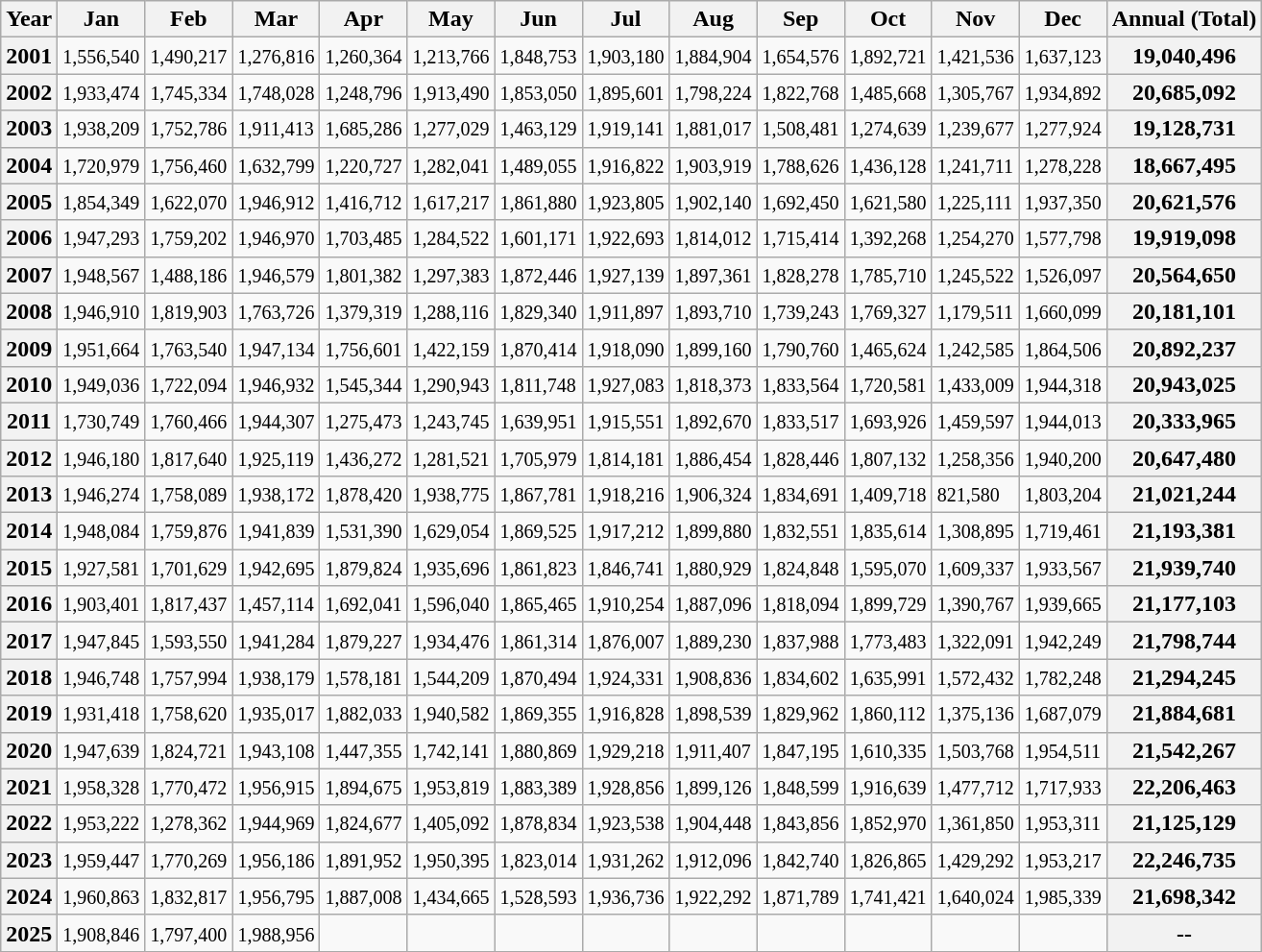<table class="wikitable">
<tr>
<th>Year</th>
<th>Jan</th>
<th>Feb</th>
<th>Mar</th>
<th>Apr</th>
<th>May</th>
<th>Jun</th>
<th>Jul</th>
<th>Aug</th>
<th>Sep</th>
<th>Oct</th>
<th>Nov</th>
<th>Dec</th>
<th>Annual (Total)</th>
</tr>
<tr>
<th>2001</th>
<td><small>1,556,540</small></td>
<td><small>1,490,217</small></td>
<td><small>1,276,816</small></td>
<td><small>1,260,364</small></td>
<td><small>1,213,766</small></td>
<td><small>1,848,753</small></td>
<td><small>1,903,180</small></td>
<td><small>1,884,904</small></td>
<td><small>1,654,576</small></td>
<td><small>1,892,721</small></td>
<td><small>1,421,536</small></td>
<td><small>1,637,123</small></td>
<th>19,040,496</th>
</tr>
<tr>
<th>2002</th>
<td><small>1,933,474</small></td>
<td><small>1,745,334</small></td>
<td><small>1,748,028</small></td>
<td><small>1,248,796</small></td>
<td><small>1,913,490</small></td>
<td><small>1,853,050</small></td>
<td><small>1,895,601</small></td>
<td><small>1,798,224</small></td>
<td><small>1,822,768</small></td>
<td><small>1,485,668</small></td>
<td><small>1,305,767</small></td>
<td><small>1,934,892</small></td>
<th>20,685,092</th>
</tr>
<tr>
<th>2003</th>
<td><small>1,938,209</small></td>
<td><small>1,752,786</small></td>
<td><small>1,911,413</small></td>
<td><small>1,685,286</small></td>
<td><small>1,277,029</small></td>
<td><small>1,463,129</small></td>
<td><small>1,919,141</small></td>
<td><small>1,881,017</small></td>
<td><small>1,508,481</small></td>
<td><small>1,274,639</small></td>
<td><small>1,239,677</small></td>
<td><small>1,277,924</small></td>
<th>19,128,731</th>
</tr>
<tr>
<th>2004</th>
<td><small>1,720,979</small></td>
<td><small>1,756,460</small></td>
<td><small>1,632,799</small></td>
<td><small>1,220,727</small></td>
<td><small>1,282,041</small></td>
<td><small>1,489,055</small></td>
<td><small>1,916,822</small></td>
<td><small>1,903,919</small></td>
<td><small>1,788,626</small></td>
<td><small>1,436,128</small></td>
<td><small>1,241,711</small></td>
<td><small>1,278,228</small></td>
<th>18,667,495</th>
</tr>
<tr>
<th>2005</th>
<td><small>1,854,349</small></td>
<td><small>1,622,070</small></td>
<td><small>1,946,912</small></td>
<td><small>1,416,712</small></td>
<td><small>1,617,217</small></td>
<td><small>1,861,880</small></td>
<td><small>1,923,805</small></td>
<td><small>1,902,140</small></td>
<td><small>1,692,450</small></td>
<td><small>1,621,580</small></td>
<td><small>1,225,111</small></td>
<td><small>1,937,350</small></td>
<th>20,621,576</th>
</tr>
<tr>
<th>2006</th>
<td><small>1,947,293</small></td>
<td><small>1,759,202</small></td>
<td><small>1,946,970</small></td>
<td><small>1,703,485</small></td>
<td><small>1,284,522</small></td>
<td><small>1,601,171</small></td>
<td><small>1,922,693</small></td>
<td><small>1,814,012</small></td>
<td><small>1,715,414</small></td>
<td><small>1,392,268</small></td>
<td><small>1,254,270</small></td>
<td><small>1,577,798</small></td>
<th>19,919,098</th>
</tr>
<tr>
<th>2007</th>
<td><small>1,948,567</small></td>
<td><small>1,488,186</small></td>
<td><small>1,946,579</small></td>
<td><small>1,801,382</small></td>
<td><small>1,297,383</small></td>
<td><small>1,872,446</small></td>
<td><small>1,927,139</small></td>
<td><small>1,897,361</small></td>
<td><small>1,828,278</small></td>
<td><small>1,785,710</small></td>
<td><small>1,245,522</small></td>
<td><small>1,526,097</small></td>
<th>20,564,650</th>
</tr>
<tr>
<th>2008</th>
<td><small>1,946,910</small></td>
<td><small>1,819,903</small></td>
<td><small>1,763,726</small></td>
<td><small>1,379,319</small></td>
<td><small>1,288,116</small></td>
<td><small>1,829,340</small></td>
<td><small>1,911,897</small></td>
<td><small>1,893,710</small></td>
<td><small>1,739,243</small></td>
<td><small>1,769,327</small></td>
<td><small>1,179,511</small></td>
<td><small>1,660,099</small></td>
<th>20,181,101</th>
</tr>
<tr>
<th>2009</th>
<td><small>1,951,664</small></td>
<td><small>1,763,540</small></td>
<td><small>1,947,134</small></td>
<td><small>1,756,601</small></td>
<td><small>1,422,159</small></td>
<td><small>1,870,414</small></td>
<td><small>1,918,090</small></td>
<td><small>1,899,160</small></td>
<td><small>1,790,760</small></td>
<td><small>1,465,624</small></td>
<td><small>1,242,585</small></td>
<td><small>1,864,506</small></td>
<th>20,892,237</th>
</tr>
<tr>
<th>2010</th>
<td><small>1,949,036</small></td>
<td><small>1,722,094</small></td>
<td><small>1,946,932</small></td>
<td><small>1,545,344</small></td>
<td><small>1,290,943</small></td>
<td><small>1,811,748</small></td>
<td><small>1,927,083</small></td>
<td><small>1,818,373</small></td>
<td><small>1,833,564</small></td>
<td><small>1,720,581</small></td>
<td><small>1,433,009</small></td>
<td><small>1,944,318</small></td>
<th>20,943,025</th>
</tr>
<tr>
<th>2011</th>
<td><small>1,730,749</small></td>
<td><small>1,760,466</small></td>
<td><small>1,944,307</small></td>
<td><small>1,275,473</small></td>
<td><small>1,243,745</small></td>
<td><small>1,639,951</small></td>
<td><small>1,915,551</small></td>
<td><small>1,892,670</small></td>
<td><small>1,833,517</small></td>
<td><small>1,693,926</small></td>
<td><small>1,459,597</small></td>
<td><small>1,944,013</small></td>
<th>20,333,965</th>
</tr>
<tr>
<th>2012</th>
<td><small>1,946,180</small></td>
<td><small>1,817,640</small></td>
<td><small>1,925,119</small></td>
<td><small>1,436,272</small></td>
<td><small>1,281,521</small></td>
<td><small>1,705,979</small></td>
<td><small>1,814,181</small></td>
<td><small>1,886,454</small></td>
<td><small>1,828,446</small></td>
<td><small>1,807,132</small></td>
<td><small>1,258,356</small></td>
<td><small>1,940,200</small></td>
<th>20,647,480</th>
</tr>
<tr>
<th>2013</th>
<td><small>1,946,274</small></td>
<td><small>1,758,089</small></td>
<td><small>1,938,172</small></td>
<td><small>1,878,420</small></td>
<td><small>1,938,775</small></td>
<td><small>1,867,781</small></td>
<td><small>1,918,216</small></td>
<td><small>1,906,324</small></td>
<td><small>1,834,691</small></td>
<td><small>1,409,718</small></td>
<td><small>821,580</small></td>
<td><small>1,803,204</small></td>
<th>21,021,244</th>
</tr>
<tr>
<th>2014</th>
<td><small>1,948,084</small></td>
<td><small>1,759,876</small></td>
<td><small>1,941,839</small></td>
<td><small>1,531,390</small></td>
<td><small>1,629,054</small></td>
<td><small>1,869,525</small></td>
<td><small>1,917,212</small></td>
<td><small>1,899,880</small></td>
<td><small>1,832,551</small></td>
<td><small>1,835,614</small></td>
<td><small>1,308,895</small></td>
<td><small>1,719,461</small></td>
<th>21,193,381</th>
</tr>
<tr>
<th>2015</th>
<td><small>1,927,581</small></td>
<td><small>1,701,629</small></td>
<td><small>1,942,695</small></td>
<td><small>1,879,824</small></td>
<td><small>1,935,696</small></td>
<td><small>1,861,823</small></td>
<td><small>1,846,741</small></td>
<td><small>1,880,929</small></td>
<td><small>1,824,848</small></td>
<td><small>1,595,070</small></td>
<td><small>1,609,337</small></td>
<td><small>1,933,567</small></td>
<th>21,939,740</th>
</tr>
<tr>
<th>2016</th>
<td><small>1,903,401</small></td>
<td><small>1,817,437</small></td>
<td><small>1,457,114</small></td>
<td><small>1,692,041</small></td>
<td><small>1,596,040</small></td>
<td><small>1,865,465</small></td>
<td><small>1,910,254</small></td>
<td><small>1,887,096</small></td>
<td><small>1,818,094</small></td>
<td><small>1,899,729</small></td>
<td><small>1,390,767</small></td>
<td><small>1,939,665</small></td>
<th>21,177,103</th>
</tr>
<tr>
<th>2017</th>
<td><small>1,947,845</small></td>
<td><small>1,593,550</small></td>
<td><small>1,941,284</small></td>
<td><small>1,879,227</small></td>
<td><small>1,934,476</small></td>
<td><small>1,861,314</small></td>
<td><small>1,876,007</small></td>
<td><small>1,889,230</small></td>
<td><small>1,837,988</small></td>
<td><small>1,773,483</small></td>
<td><small>1,322,091</small></td>
<td><small>1,942,249</small></td>
<th>21,798,744</th>
</tr>
<tr>
<th>2018</th>
<td><small>1,946,748</small></td>
<td><small>1,757,994</small></td>
<td><small>1,938,179</small></td>
<td><small>1,578,181</small></td>
<td><small>1,544,209</small></td>
<td><small>1,870,494</small></td>
<td><small>1,924,331</small></td>
<td><small>1,908,836</small></td>
<td><small>1,834,602</small></td>
<td><small>1,635,991</small></td>
<td><small>1,572,432</small></td>
<td><small>1,782,248</small></td>
<th>21,294,245</th>
</tr>
<tr>
<th>2019</th>
<td><small>1,931,418</small></td>
<td><small>1,758,620</small></td>
<td><small>1,935,017</small></td>
<td><small>1,882,033</small></td>
<td><small>1,940,582</small></td>
<td><small>1,869,355</small></td>
<td><small>1,916,828</small></td>
<td><small>1,898,539</small></td>
<td><small>1,829,962</small></td>
<td><small>1,860,112</small></td>
<td><small>1,375,136</small></td>
<td><small>1,687,079</small></td>
<th>21,884,681</th>
</tr>
<tr>
<th>2020</th>
<td><small>1,947,639</small></td>
<td><small>1,824,721</small></td>
<td><small>1,943,108</small></td>
<td><small>1,447,355</small></td>
<td><small>1,742,141</small></td>
<td><small>1,880,869</small></td>
<td><small>1,929,218</small></td>
<td><small>1,911,407</small></td>
<td><small>1,847,195</small></td>
<td><small>1,610,335</small></td>
<td><small>1,503,768</small></td>
<td><small>1,954,511</small></td>
<th>21,542,267</th>
</tr>
<tr>
<th>2021</th>
<td><small>1,958,328</small></td>
<td><small>1,770,472</small></td>
<td><small>1,956,915</small></td>
<td><small>1,894,675</small></td>
<td><small>1,953,819</small></td>
<td><small>1,883,389</small></td>
<td><small>1,928,856</small></td>
<td><small>1,899,126</small></td>
<td><small>1,848,599</small></td>
<td><small>1,916,639</small></td>
<td><small>1,477,712</small></td>
<td><small>1,717,933</small></td>
<th>22,206,463</th>
</tr>
<tr>
<th>2022</th>
<td><small>1,953,222</small></td>
<td><small>1,278,362</small></td>
<td><small>1,944,969</small></td>
<td><small>1,824,677</small></td>
<td><small>1,405,092</small></td>
<td><small>1,878,834</small></td>
<td><small>1,923,538</small></td>
<td><small>1,904,448</small></td>
<td><small>1,843,856</small></td>
<td><small>1,852,970</small></td>
<td><small>1,361,850</small></td>
<td><small>1,953,311</small></td>
<th>21,125,129</th>
</tr>
<tr>
<th>2023</th>
<td><small>1,959,447</small></td>
<td><small>1,770,269</small></td>
<td><small>1,956,186</small></td>
<td><small>1,891,952</small></td>
<td><small>1,950,395</small></td>
<td><small>1,823,014</small></td>
<td><small>1,931,262</small></td>
<td><small>1,912,096</small></td>
<td><small>1,842,740</small></td>
<td><small>1,826,865</small></td>
<td><small>1,429,292</small></td>
<td><small>1,953,217</small></td>
<th>22,246,735</th>
</tr>
<tr>
<th>2024</th>
<td><small>1,960,863</small></td>
<td><small>1,832,817</small></td>
<td><small>1,956,795</small></td>
<td><small>1,887,008</small></td>
<td><small>1,434,665</small></td>
<td><small>1,528,593</small></td>
<td><small>1,936,736</small></td>
<td><small>1,922,292</small></td>
<td><small>1,871,789</small></td>
<td><small>1,741,421</small></td>
<td><small>1,640,024</small></td>
<td><small>1,985,339</small></td>
<th>21,698,342</th>
</tr>
<tr>
<th>2025</th>
<td><small>1,908,846</small></td>
<td><small>1,797,400</small></td>
<td><small>1,988,956</small></td>
<td><small></small></td>
<td><small></small></td>
<td><small></small></td>
<td><small></small></td>
<td><small></small></td>
<td><small></small></td>
<td><small></small></td>
<td><small></small></td>
<td><small></small></td>
<th>--</th>
</tr>
<tr>
</tr>
</table>
